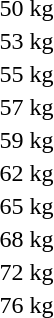<table>
<tr>
<td rowspan=2>50 kg</td>
<td rowspan=2></td>
<td rowspan=2></td>
<td></td>
</tr>
<tr>
<td></td>
</tr>
<tr>
<td rowspan=2>53 kg</td>
<td rowspan=2></td>
<td rowspan=2></td>
<td></td>
</tr>
<tr>
<td></td>
</tr>
<tr>
<td rowspan=2>55 kg</td>
<td rowspan=2></td>
<td rowspan=2></td>
<td></td>
</tr>
<tr>
<td></td>
</tr>
<tr>
<td rowspan=2>57 kg</td>
<td rowspan=2></td>
<td rowspan=2></td>
<td></td>
</tr>
<tr>
<td></td>
</tr>
<tr>
<td rowspan=2>59 kg</td>
<td rowspan=2></td>
<td rowspan=2></td>
<td></td>
</tr>
<tr>
<td></td>
</tr>
<tr>
<td rowspan=2>62 kg</td>
<td rowspan=2></td>
<td rowspan=2></td>
<td></td>
</tr>
<tr>
<td></td>
</tr>
<tr>
<td rowspan=2>65 kg</td>
<td rowspan=2></td>
<td rowspan=2></td>
<td></td>
</tr>
<tr>
<td></td>
</tr>
<tr>
<td rowspan=2>68 kg</td>
<td rowspan=2></td>
<td rowspan=2></td>
<td></td>
</tr>
<tr>
<td></td>
</tr>
<tr>
<td rowspan=2>72 kg</td>
<td rowspan=2></td>
<td rowspan=2></td>
<td></td>
</tr>
<tr>
<td></td>
</tr>
<tr>
<td rowspan=2>76 kg</td>
<td rowspan=2></td>
<td rowspan=2></td>
<td></td>
</tr>
<tr>
<td></td>
</tr>
</table>
